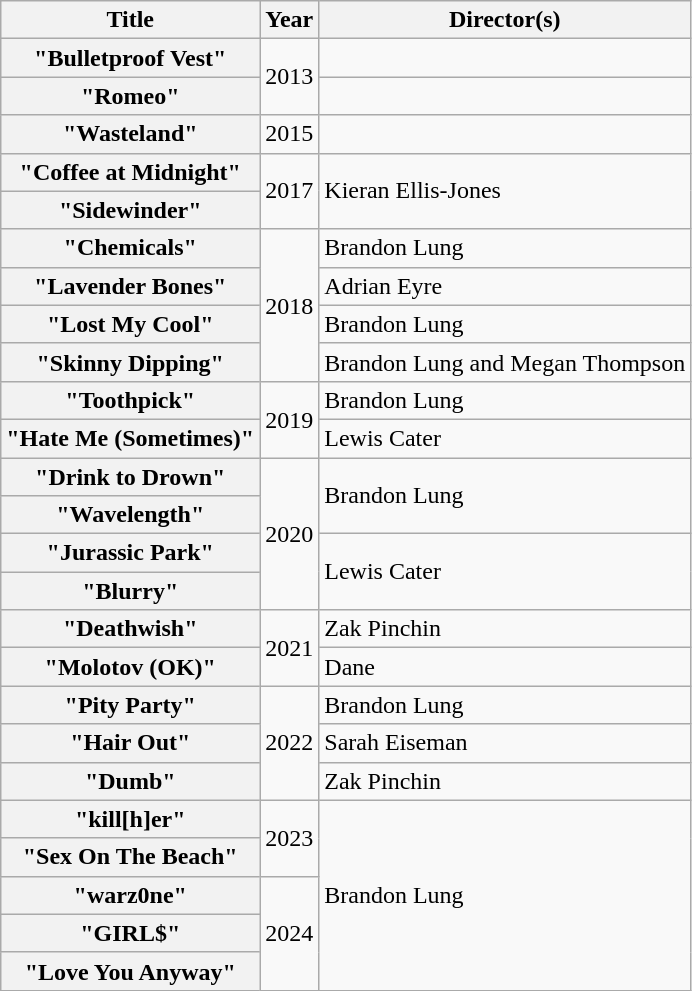<table class="wikitable plainrowheaders">
<tr>
<th>Title</th>
<th>Year</th>
<th>Director(s)</th>
</tr>
<tr>
<th scope="row">"Bulletproof Vest"</th>
<td rowspan="2">2013</td>
<td></td>
</tr>
<tr>
<th scope="row">"Romeo"</th>
<td></td>
</tr>
<tr>
<th scope="row">"Wasteland"</th>
<td>2015</td>
<td></td>
</tr>
<tr>
<th scope="row">"Coffee at Midnight"</th>
<td rowspan="2">2017</td>
<td rowspan="2">Kieran Ellis-Jones</td>
</tr>
<tr>
<th scope="row">"Sidewinder"</th>
</tr>
<tr>
<th scope="row">"Chemicals"</th>
<td rowspan="4">2018</td>
<td>Brandon Lung</td>
</tr>
<tr>
<th scope="row">"Lavender Bones"</th>
<td>Adrian Eyre</td>
</tr>
<tr>
<th scope="row">"Lost My Cool"</th>
<td>Brandon Lung</td>
</tr>
<tr>
<th scope="row">"Skinny Dipping"</th>
<td>Brandon Lung and Megan Thompson</td>
</tr>
<tr>
<th scope="row">"Toothpick"</th>
<td rowspan="2">2019</td>
<td>Brandon Lung</td>
</tr>
<tr>
<th scope="row">"Hate Me (Sometimes)"</th>
<td>Lewis Cater</td>
</tr>
<tr>
<th scope="row">"Drink to Drown"</th>
<td rowspan="4">2020</td>
<td rowspan="2">Brandon Lung</td>
</tr>
<tr>
<th scope="row">"Wavelength"</th>
</tr>
<tr>
<th scope="row">"Jurassic Park"</th>
<td rowspan="2">Lewis Cater</td>
</tr>
<tr>
<th scope="row">"Blurry"</th>
</tr>
<tr>
<th scope="row">"Deathwish"<br></th>
<td rowspan="2">2021</td>
<td>Zak Pinchin</td>
</tr>
<tr>
<th scope="row">"Molotov (OK)"</th>
<td>Dane</td>
</tr>
<tr>
<th scope="row">"Pity Party"<br></th>
<td rowspan="3">2022</td>
<td>Brandon Lung</td>
</tr>
<tr>
<th scope="row">"Hair Out"</th>
<td>Sarah Eiseman</td>
</tr>
<tr>
<th scope="row">"Dumb"</th>
<td>Zak Pinchin</td>
</tr>
<tr>
<th scope="row">"kill[h]er"</th>
<td rowspan="2">2023</td>
<td rowspan="5">Brandon Lung</td>
</tr>
<tr>
<th scope="row">"Sex On The Beach"</th>
</tr>
<tr>
<th scope="row">"warz0ne"</th>
<td rowspan="3">2024</td>
</tr>
<tr>
<th scope="row">"GIRL$"</th>
</tr>
<tr>
<th scope="row">"Love You Anyway"</th>
</tr>
</table>
